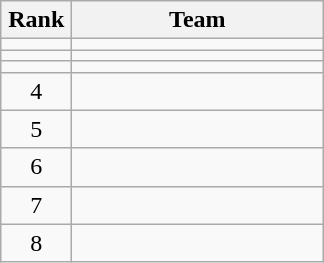<table class="wikitable" style="text-align: center">
<tr>
<th width=40px>Rank</th>
<th width=160px>Team</th>
</tr>
<tr>
<td></td>
<td align=left></td>
</tr>
<tr>
<td></td>
<td align=left></td>
</tr>
<tr>
<td></td>
<td align=left></td>
</tr>
<tr>
<td>4</td>
<td align=left></td>
</tr>
<tr>
<td>5</td>
<td align=left></td>
</tr>
<tr>
<td>6</td>
<td align=left></td>
</tr>
<tr>
<td>7</td>
<td align=left></td>
</tr>
<tr>
<td>8</td>
<td align=left></td>
</tr>
</table>
